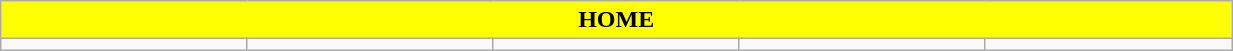<table class="wikitable collapsible collapsed" style="width:65%">
<tr>
<th colspan=7 ! style="color:black; background:yellow">HOME</th>
</tr>
<tr>
<td></td>
<td></td>
<td></td>
<td></td>
<td></td>
</tr>
</table>
